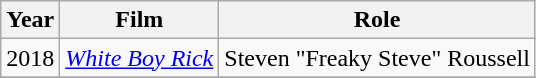<table class="wikitable sortable">
<tr>
<th>Year</th>
<th>Film</th>
<th>Role</th>
</tr>
<tr>
<td>2018</td>
<td><em><a href='#'>White Boy Rick</a></em></td>
<td>Steven "Freaky Steve" Roussell</td>
</tr>
<tr>
</tr>
</table>
